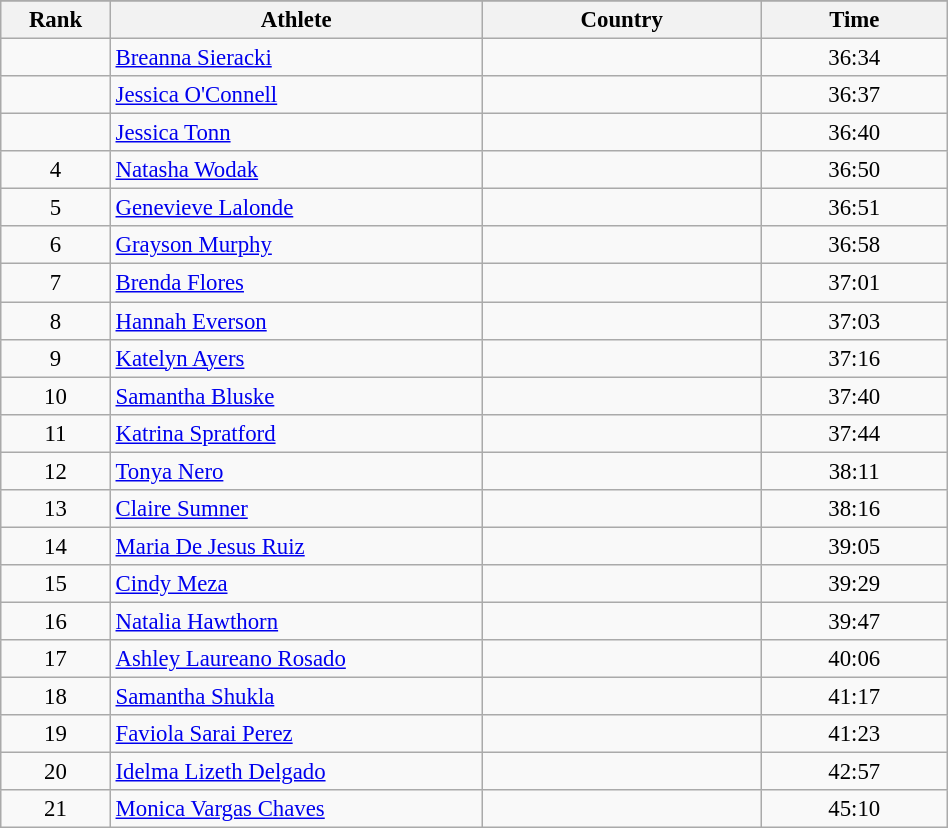<table class="wikitable sortable" style=" text-align:center; font-size:95%;" width="50%">
<tr>
</tr>
<tr>
<th width=5%>Rank</th>
<th width=20%>Athlete</th>
<th width=15%>Country</th>
<th width=10%>Time</th>
</tr>
<tr>
<td align=center></td>
<td align=left><a href='#'>Breanna Sieracki</a></td>
<td align=left></td>
<td>36:34</td>
</tr>
<tr>
<td align=center></td>
<td align=left><a href='#'>Jessica O'Connell</a></td>
<td align=left></td>
<td>36:37</td>
</tr>
<tr>
<td align=center></td>
<td align=left><a href='#'>Jessica Tonn</a></td>
<td align=left></td>
<td>36:40</td>
</tr>
<tr>
<td align=center>4</td>
<td align=left><a href='#'>Natasha Wodak</a></td>
<td align=left></td>
<td>36:50</td>
</tr>
<tr>
<td align=center>5</td>
<td align=left><a href='#'>Genevieve Lalonde</a></td>
<td align=left></td>
<td>36:51</td>
</tr>
<tr>
<td align=center>6</td>
<td align=left><a href='#'>Grayson Murphy</a></td>
<td align=left></td>
<td>36:58</td>
</tr>
<tr>
<td align=center>7</td>
<td align=left><a href='#'>Brenda Flores</a></td>
<td align=left></td>
<td>37:01</td>
</tr>
<tr>
<td align=center>8</td>
<td align=left><a href='#'>Hannah Everson</a></td>
<td align=left></td>
<td>37:03</td>
</tr>
<tr>
<td align=center>9</td>
<td align=left><a href='#'>Katelyn Ayers</a></td>
<td align=left></td>
<td>37:16</td>
</tr>
<tr>
<td align=center>10</td>
<td align=left><a href='#'>Samantha Bluske</a></td>
<td align=left></td>
<td>37:40</td>
</tr>
<tr>
<td align=center>11</td>
<td align=left><a href='#'>Katrina Spratford</a></td>
<td align=left></td>
<td>37:44</td>
</tr>
<tr>
<td align=center>12</td>
<td align=left><a href='#'>Tonya Nero</a></td>
<td align=left></td>
<td>38:11</td>
</tr>
<tr>
<td align=center>13</td>
<td align=left><a href='#'>Claire Sumner</a></td>
<td align=left></td>
<td>38:16</td>
</tr>
<tr>
<td align=center>14</td>
<td align=left><a href='#'>Maria De Jesus Ruiz</a></td>
<td align=left></td>
<td>39:05</td>
</tr>
<tr>
<td align=center>15</td>
<td align=left><a href='#'>Cindy Meza</a></td>
<td align=left></td>
<td>39:29</td>
</tr>
<tr>
<td align=center>16</td>
<td align=left><a href='#'>Natalia Hawthorn</a></td>
<td align=left></td>
<td>39:47</td>
</tr>
<tr>
<td align=center>17</td>
<td align=left><a href='#'>Ashley Laureano Rosado</a></td>
<td align=left></td>
<td>40:06</td>
</tr>
<tr>
<td align=center>18</td>
<td align=left><a href='#'>Samantha Shukla</a></td>
<td align=left></td>
<td>41:17</td>
</tr>
<tr>
<td align=center>19</td>
<td align=left><a href='#'>Faviola Sarai Perez</a></td>
<td align=left></td>
<td>41:23</td>
</tr>
<tr>
<td align=center>20</td>
<td align=left><a href='#'>Idelma Lizeth Delgado</a></td>
<td align=left></td>
<td>42:57</td>
</tr>
<tr>
<td align=center>21</td>
<td align=left><a href='#'>Monica Vargas Chaves</a></td>
<td align=left></td>
<td>45:10</td>
</tr>
</table>
